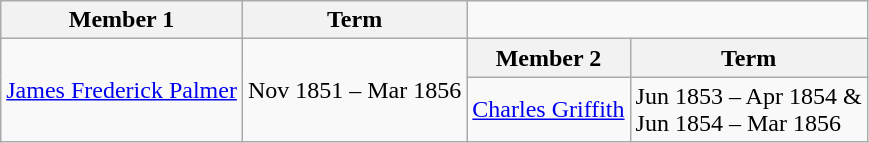<table class="wikitable">
<tr>
<th>Member 1</th>
<th>Term</th>
</tr>
<tr>
<td rowspan= "2"><a href='#'>James Frederick Palmer</a></td>
<td rowspan= "2">Nov 1851 – Mar 1856</td>
<th>Member 2</th>
<th>Term</th>
</tr>
<tr>
<td><a href='#'>Charles Griffith</a></td>
<td>Jun 1853 – Apr 1854 &<br>Jun 1854 – Mar 1856</td>
</tr>
</table>
